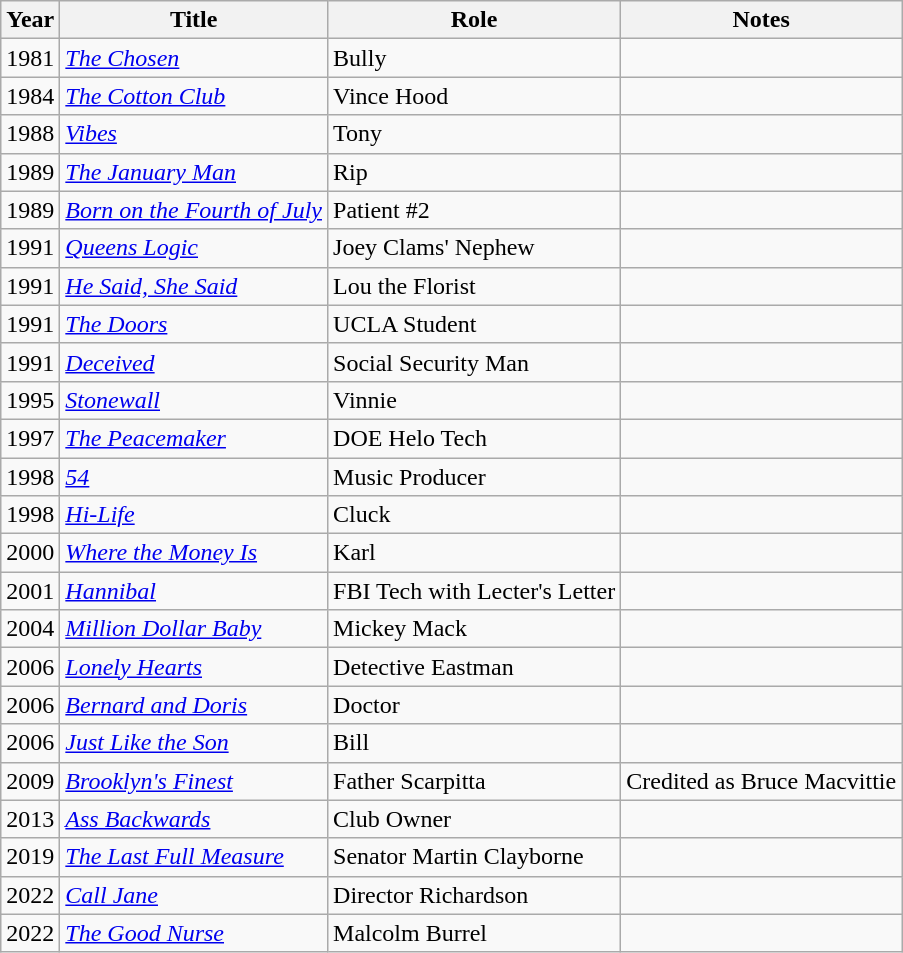<table class="wikitable sortable">
<tr>
<th>Year</th>
<th>Title</th>
<th>Role</th>
<th>Notes</th>
</tr>
<tr>
<td>1981</td>
<td><em><a href='#'>The Chosen</a></em></td>
<td>Bully</td>
<td></td>
</tr>
<tr>
<td>1984</td>
<td><em><a href='#'>The Cotton Club</a></em></td>
<td>Vince Hood</td>
<td></td>
</tr>
<tr>
<td>1988</td>
<td><em><a href='#'>Vibes</a></em></td>
<td>Tony</td>
<td></td>
</tr>
<tr>
<td>1989</td>
<td><em><a href='#'>The January Man</a></em></td>
<td>Rip</td>
<td></td>
</tr>
<tr>
<td>1989</td>
<td><em><a href='#'>Born on the Fourth of July</a></em></td>
<td>Patient #2</td>
<td></td>
</tr>
<tr>
<td>1991</td>
<td><em><a href='#'>Queens Logic</a></em></td>
<td>Joey Clams' Nephew</td>
<td></td>
</tr>
<tr>
<td>1991</td>
<td><em><a href='#'>He Said, She Said</a></em></td>
<td>Lou the Florist</td>
<td></td>
</tr>
<tr>
<td>1991</td>
<td><em><a href='#'>The Doors</a></em></td>
<td>UCLA Student</td>
<td></td>
</tr>
<tr>
<td>1991</td>
<td><em><a href='#'>Deceived</a></em></td>
<td>Social Security Man</td>
<td></td>
</tr>
<tr>
<td>1995</td>
<td><em><a href='#'>Stonewall</a></em></td>
<td>Vinnie</td>
<td></td>
</tr>
<tr>
<td>1997</td>
<td><em><a href='#'>The Peacemaker</a></em></td>
<td>DOE Helo Tech</td>
<td></td>
</tr>
<tr>
<td>1998</td>
<td><em><a href='#'>54</a></em></td>
<td>Music Producer</td>
<td></td>
</tr>
<tr>
<td>1998</td>
<td><em><a href='#'>Hi-Life</a></em></td>
<td>Cluck</td>
<td></td>
</tr>
<tr>
<td>2000</td>
<td><em><a href='#'>Where the Money Is</a></em></td>
<td>Karl</td>
<td></td>
</tr>
<tr>
<td>2001</td>
<td><em><a href='#'>Hannibal</a></em></td>
<td>FBI Tech with Lecter's Letter</td>
<td></td>
</tr>
<tr>
<td>2004</td>
<td><em><a href='#'>Million Dollar Baby</a></em></td>
<td>Mickey Mack</td>
<td></td>
</tr>
<tr>
<td>2006</td>
<td><em><a href='#'>Lonely Hearts</a></em></td>
<td>Detective Eastman</td>
<td></td>
</tr>
<tr>
<td>2006</td>
<td><em><a href='#'>Bernard and Doris</a></em></td>
<td>Doctor</td>
<td></td>
</tr>
<tr>
<td>2006</td>
<td><em><a href='#'>Just Like the Son</a></em></td>
<td>Bill</td>
<td></td>
</tr>
<tr>
<td>2009</td>
<td><em><a href='#'>Brooklyn's Finest</a></em></td>
<td>Father Scarpitta</td>
<td>Credited as Bruce Macvittie</td>
</tr>
<tr>
<td>2013</td>
<td><em><a href='#'>Ass Backwards</a></em></td>
<td>Club Owner</td>
<td></td>
</tr>
<tr>
<td>2019</td>
<td><em><a href='#'>The Last Full Measure</a></em></td>
<td>Senator Martin Clayborne</td>
<td></td>
</tr>
<tr>
<td>2022</td>
<td><em><a href='#'>Call Jane</a></em></td>
<td>Director Richardson</td>
<td></td>
</tr>
<tr>
<td>2022</td>
<td><em><a href='#'>The Good Nurse</a></em></td>
<td>Malcolm Burrel</td>
<td></td>
</tr>
</table>
